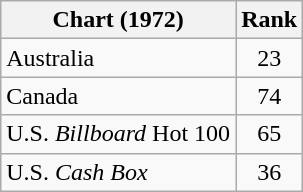<table class="wikitable sortable">
<tr>
<th align="left">Chart (1972)</th>
<th style="text-align:center;">Rank</th>
</tr>
<tr>
<td>Australia</td>
<td style="text-align:center;">23</td>
</tr>
<tr>
<td>Canada </td>
<td style="text-align:center;">74</td>
</tr>
<tr>
<td>U.S. <em>Billboard</em> Hot 100 </td>
<td style="text-align:center;">65</td>
</tr>
<tr>
<td>U.S. <em>Cash Box</em> </td>
<td style="text-align:center;">36</td>
</tr>
</table>
